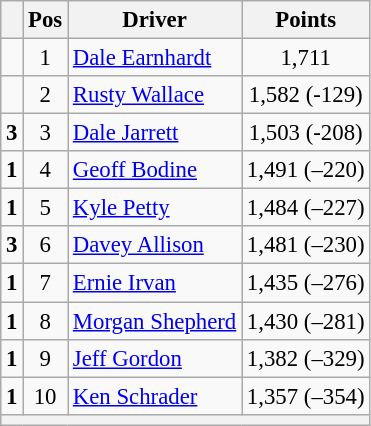<table class="wikitable" style="font-size: 95%;">
<tr>
<th></th>
<th>Pos</th>
<th>Driver</th>
<th>Points</th>
</tr>
<tr>
<td align="left"></td>
<td style="text-align:center;">1</td>
<td><a href='#'>Dale Earnhardt</a></td>
<td style="text-align:center;">1,711</td>
</tr>
<tr>
<td align="left"></td>
<td style="text-align:center;">2</td>
<td><a href='#'>Rusty Wallace</a></td>
<td style="text-align:center;">1,582 (-129)</td>
</tr>
<tr>
<td align="left"> <strong>3</strong></td>
<td style="text-align:center;">3</td>
<td><a href='#'>Dale Jarrett</a></td>
<td style="text-align:center;">1,503 (-208)</td>
</tr>
<tr>
<td align="left"> <strong>1</strong></td>
<td style="text-align:center;">4</td>
<td><a href='#'>Geoff Bodine</a></td>
<td style="text-align:center;">1,491 (–220)</td>
</tr>
<tr>
<td align="left"> <strong>1</strong></td>
<td style="text-align:center;">5</td>
<td><a href='#'>Kyle Petty</a></td>
<td style="text-align:center;">1,484 (–227)</td>
</tr>
<tr>
<td align="left"> <strong>3</strong></td>
<td style="text-align:center;">6</td>
<td><a href='#'>Davey Allison</a></td>
<td style="text-align:center;">1,481 (–230)</td>
</tr>
<tr>
<td align="left"> <strong>1</strong></td>
<td style="text-align:center;">7</td>
<td><a href='#'>Ernie Irvan</a></td>
<td style="text-align:center;">1,435 (–276)</td>
</tr>
<tr>
<td align="left"> <strong>1</strong></td>
<td style="text-align:center;">8</td>
<td><a href='#'>Morgan Shepherd</a></td>
<td style="text-align:center;">1,430 (–281)</td>
</tr>
<tr>
<td align="left"> <strong>1</strong></td>
<td style="text-align:center;">9</td>
<td><a href='#'>Jeff Gordon</a></td>
<td style="text-align:center;">1,382 (–329)</td>
</tr>
<tr>
<td align="left"> <strong>1</strong></td>
<td style="text-align:center;">10</td>
<td><a href='#'>Ken Schrader</a></td>
<td style="text-align:center;">1,357 (–354)</td>
</tr>
<tr class="sortbottom">
<th colspan="9"></th>
</tr>
</table>
